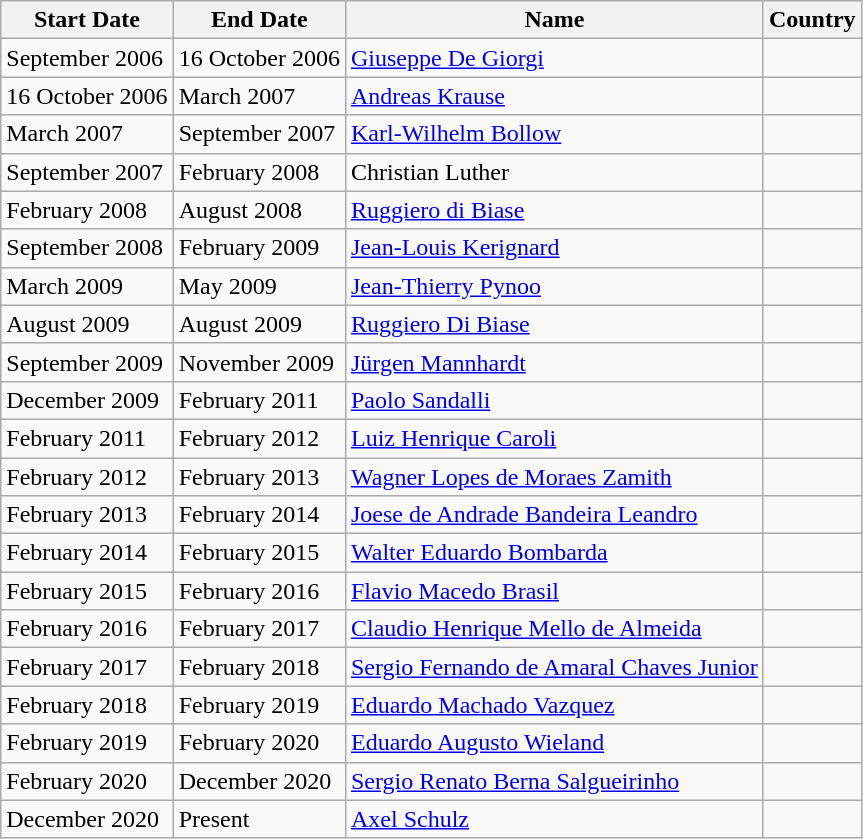<table class="wikitable">
<tr>
<th>Start Date</th>
<th>End Date</th>
<th>Name</th>
<th>Country</th>
</tr>
<tr>
<td>September 2006</td>
<td>16 October 2006</td>
<td><a href='#'>Giuseppe De Giorgi</a></td>
<td></td>
</tr>
<tr>
<td>16 October 2006</td>
<td>March 2007</td>
<td><a href='#'>Andreas Krause</a></td>
<td></td>
</tr>
<tr>
<td>March 2007</td>
<td>September 2007</td>
<td><a href='#'>Karl-Wilhelm Bollow</a></td>
<td></td>
</tr>
<tr>
<td>September 2007</td>
<td>February 2008</td>
<td>Christian Luther</td>
<td></td>
</tr>
<tr>
<td>February 2008</td>
<td>August 2008</td>
<td><a href='#'>Ruggiero di Biase</a></td>
<td></td>
</tr>
<tr>
<td>September 2008</td>
<td>February 2009</td>
<td><a href='#'>Jean-Louis Kerignard</a></td>
<td></td>
</tr>
<tr>
<td>March 2009</td>
<td>May 2009</td>
<td><a href='#'>Jean-Thierry Pynoo</a></td>
<td></td>
</tr>
<tr>
<td>August 2009</td>
<td>August 2009</td>
<td><a href='#'>Ruggiero Di Biase</a></td>
<td></td>
</tr>
<tr>
<td>September 2009</td>
<td>November 2009</td>
<td><a href='#'>Jürgen Mannhardt</a></td>
<td></td>
</tr>
<tr>
<td>December 2009</td>
<td>February 2011</td>
<td><a href='#'>Paolo Sandalli</a></td>
<td></td>
</tr>
<tr>
<td>February 2011</td>
<td>February 2012</td>
<td><a href='#'>Luiz Henrique Caroli</a></td>
<td></td>
</tr>
<tr>
<td>February 2012</td>
<td>February 2013</td>
<td><a href='#'>Wagner Lopes de Moraes Zamith</a></td>
<td></td>
</tr>
<tr>
<td>February 2013</td>
<td>February 2014</td>
<td><a href='#'>Joese de Andrade Bandeira Leandro</a></td>
<td></td>
</tr>
<tr>
<td>February 2014</td>
<td>February 2015</td>
<td><a href='#'>Walter Eduardo Bombarda</a></td>
<td></td>
</tr>
<tr>
<td>February 2015</td>
<td>February 2016</td>
<td><a href='#'>Flavio Macedo Brasil</a></td>
<td></td>
</tr>
<tr>
<td>February 2016</td>
<td>February 2017</td>
<td><a href='#'>Claudio Henrique Mello de Almeida</a></td>
<td></td>
</tr>
<tr>
<td>February 2017</td>
<td>February 2018</td>
<td><a href='#'>Sergio Fernando de Amaral Chaves Junior</a></td>
<td></td>
</tr>
<tr>
<td>February 2018</td>
<td>February 2019</td>
<td><a href='#'>Eduardo Machado Vazquez</a></td>
<td></td>
</tr>
<tr>
<td>February 2019</td>
<td>February 2020</td>
<td><a href='#'>Eduardo Augusto Wieland</a></td>
<td></td>
</tr>
<tr>
<td>February 2020</td>
<td>December 2020</td>
<td><a href='#'>Sergio Renato Berna Salgueirinho</a></td>
<td></td>
</tr>
<tr>
<td>December 2020</td>
<td>Present</td>
<td><a href='#'>Axel Schulz</a></td>
<td></td>
</tr>
</table>
